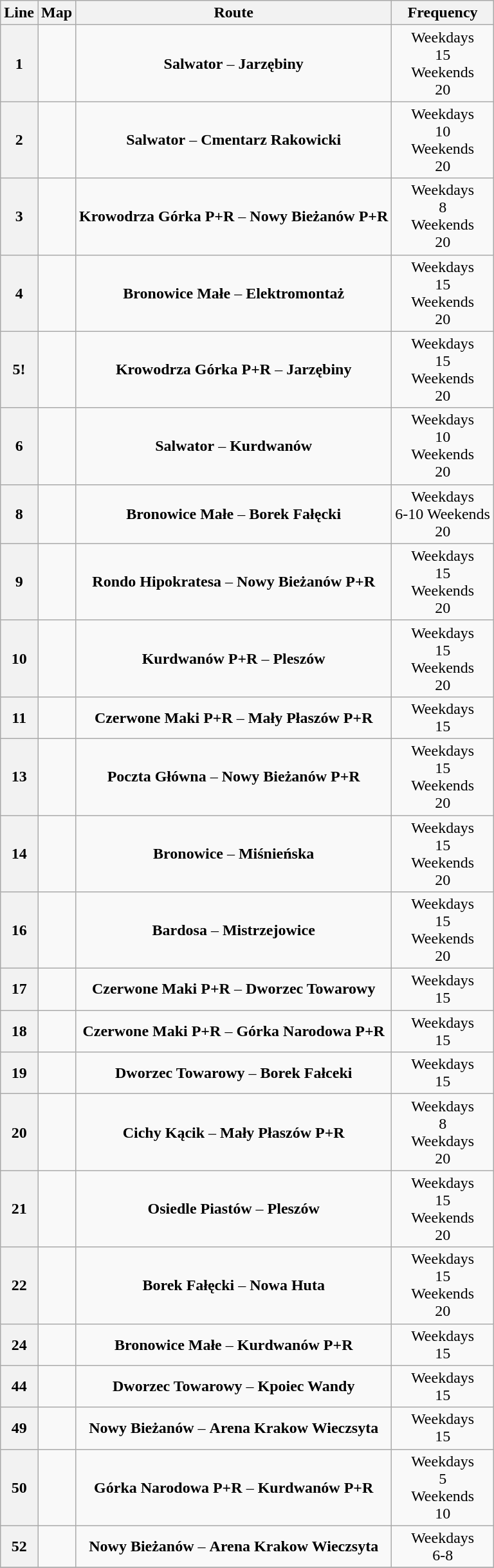<table class="wikitable" style="text-align:center;">
<tr>
<th>Line</th>
<th>Map</th>
<th>Route</th>
<th>Frequency</th>
</tr>
<tr>
<th><span>1</span></th>
<td></td>
<td><strong>Salwator</strong> – <strong>Jarzębiny</strong></td>
<td>Weekdays <br> 15 <br>  Weekends <br> 20</td>
</tr>
<tr>
<th><span>2</span></th>
<td></td>
<td><strong>Salwator</strong> – <strong>Cmentarz Rakowicki</strong></td>
<td>Weekdays <br> 10 <br> Weekends <br> 20</td>
</tr>
<tr>
<th><span>3</span></th>
<td></td>
<td><strong>Krowodrza Górka P+R</strong> – <strong>Nowy Bieżanów P+R</strong></td>
<td>Weekdays <br> 8 <br> Weekends <br> 20</td>
</tr>
<tr>
<th><span>4</span></th>
<td></td>
<td><strong>Bronowice Małe</strong> – <strong>Elektromontaż</strong></td>
<td>Weekdays <br> 15 <br> Weekends <br> 20</td>
</tr>
<tr>
<th><span>5</span>!</th>
<td></td>
<td><strong>Krowodrza Górka P+R</strong> – <strong>Jarzębiny</strong></td>
<td>Weekdays <br> 15 <br> Weekends <br> 20</td>
</tr>
<tr>
<th><span>6</span></th>
<td></td>
<td><strong>Salwator</strong> – <strong>Kurdwanów</strong></td>
<td>Weekdays <br> 10 <br> Weekends <br> 20</td>
</tr>
<tr>
<th><span>8</span></th>
<td></td>
<td><strong>Bronowice Małe</strong> – <strong>Borek Fałęcki</strong></td>
<td>Weekdays <br> 6-10 Weekends <br> 20</td>
</tr>
<tr>
<th><span>9</span></th>
<td></td>
<td><strong>Rondo Hipokratesa</strong> – <strong>Nowy Bieżanów P+R</strong></td>
<td>Weekdays <br> 15 <br> Weekends <br> 20</td>
</tr>
<tr>
<th><span>10</span></th>
<td></td>
<td><strong>Kurdwanów P+R</strong> – <strong>Pleszów</strong></td>
<td>Weekdays <br> 15 <br> Weekends <br> 20</td>
</tr>
<tr>
<th><span>11</span></th>
<td></td>
<td><strong>Czerwone Maki P+R</strong> – <strong>Mały Płaszów P+R</strong></td>
<td>Weekdays <br> 15</td>
</tr>
<tr>
<th><span>13</span></th>
<td></td>
<td><strong>Poczta Główna</strong> – <strong>Nowy Bieżanów P+R</strong></td>
<td>Weekdays <br> 15 <br> Weekends <br> 20</td>
</tr>
<tr>
<th><span>14</span></th>
<td></td>
<td><strong>Bronowice</strong> – <strong>Miśnieńska</strong></td>
<td>Weekdays <br> 15 <br> Weekends <br> 20</td>
</tr>
<tr>
<th><span>16</span></th>
<td></td>
<td><strong>Bardosa</strong> – <strong>Mistrzejowice</strong></td>
<td>Weekdays <br> 15 <br> Weekends <br> 20</td>
</tr>
<tr>
<th><span>17</span></th>
<td></td>
<td><strong>Czerwone Maki P+R</strong> – <strong>Dworzec Towarowy</strong></td>
<td>Weekdays <br> 15</td>
</tr>
<tr>
<th><span>18</span></th>
<td></td>
<td><strong>Czerwone Maki P+R</strong> – <strong>Górka Narodowa P+R</strong></td>
<td>Weekdays <br> 15</td>
</tr>
<tr>
<th><span>19</span></th>
<td></td>
<td><strong>Dworzec Towarowy</strong> – <strong>Borek Fałceki</strong></td>
<td>Weekdays <br> 15</td>
</tr>
<tr>
<th><span>20</span></th>
<td></td>
<td><strong>Cichy Kącik</strong> – <strong>Mały Płaszów P+R</strong></td>
<td>Weekdays <br> 8 <br> Weekdays <br> 20</td>
</tr>
<tr>
<th><span>21</span></th>
<td></td>
<td><strong>Osiedle Piastów</strong> – <strong>Pleszów</strong></td>
<td>Weekdays <br> 15<br> Weekends<br> 20</td>
</tr>
<tr>
<th><span>22</span></th>
<td></td>
<td><strong>Borek Fałęcki</strong> – <strong>Nowa Huta</strong></td>
<td>Weekdays <br> 15<br> Weekends<br> 20</td>
</tr>
<tr>
<th><span>24</span></th>
<td></td>
<td><strong>Bronowice Małe</strong> – <strong>Kurdwanów P+R</strong></td>
<td>Weekdays <br> 15<br></td>
</tr>
<tr>
<th><span>44</span></th>
<td></td>
<td><strong>Dworzec Towarowy</strong> – <strong>Kpoiec Wandy</strong></td>
<td>Weekdays <br> 15</td>
</tr>
<tr>
<th><span>49</span></th>
<td></td>
<td><strong>Nowy Bieżanów</strong> – <strong>Arena Krakow Wieczsyta</strong></td>
<td>Weekdays <br> 15</td>
</tr>
<tr>
<th><span>50</span></th>
<td></td>
<td><strong>Górka Narodowa P+R</strong> – <strong>Kurdwanów P+R</strong></td>
<td>Weekdays <br> 5 <br> Weekends <br> 10</td>
</tr>
<tr>
<th><span>52</span></th>
<td></td>
<td><strong>Nowy Bieżanów</strong> – <strong>Arena Krakow Wieczsyta</strong></td>
<td>Weekdays <br> 6-8 <br></td>
</tr>
<tr>
</tr>
</table>
